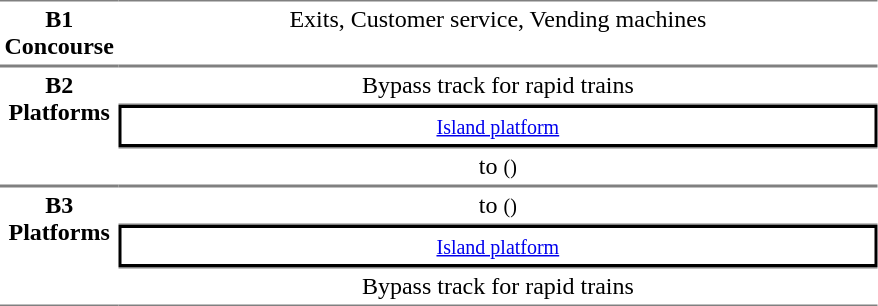<table table border=0 cellspacing=0 cellpadding=3>
<tr>
<td style="border-bottom:solid 1px gray; border-top:solid 1px gray;text-align:center" valign=top><strong>B1<br>Concourse</strong></td>
<td style="border-bottom:solid 1px gray; border-top:solid 1px gray;text-align:center;" valign=top width=500>Exits, Customer service, Vending machines</td>
</tr>
<tr>
<td style="border-bottom:solid 1px gray; border-top:solid 1px gray;text-align:center" rowspan="3" valign=top><strong>B2<br>Platforms</strong></td>
<td style="border-bottom:solid 1px gray; border-top:solid 1px gray;text-align:center"> Bypass track for  rapid trains</td>
</tr>
<tr>
<td style="border-right:solid 2px black;border-left:solid 2px black;border-top:solid 2px black;border-bottom:solid 2px black;text-align:center;" colspan=2><small><a href='#'>Island platform</a></small></td>
</tr>
<tr>
<td style="border-bottom:solid 1px gray; border-top:solid 1px gray;text-align:center">  to  <small>()</small></td>
</tr>
<tr>
<td style="border-bottom:solid 1px gray; border-top:solid 1px gray;text-align:center" rowspan="3" valign=top><strong>B3<br>Platforms</strong></td>
<td style="border-bottom:solid 1px gray; border-top:solid 1px gray;text-align:center"> to  <small>()</small> </td>
</tr>
<tr>
<td style="border-right:solid 2px black;border-left:solid 2px black;border-top:solid 2px black;border-bottom:solid 2px black;text-align:center;" colspan=2><small><a href='#'>Island platform</a></small></td>
</tr>
<tr>
<td style="border-bottom:solid 1px gray; border-top:solid 1px gray;text-align:center">Bypass track for  rapid trains </td>
</tr>
</table>
